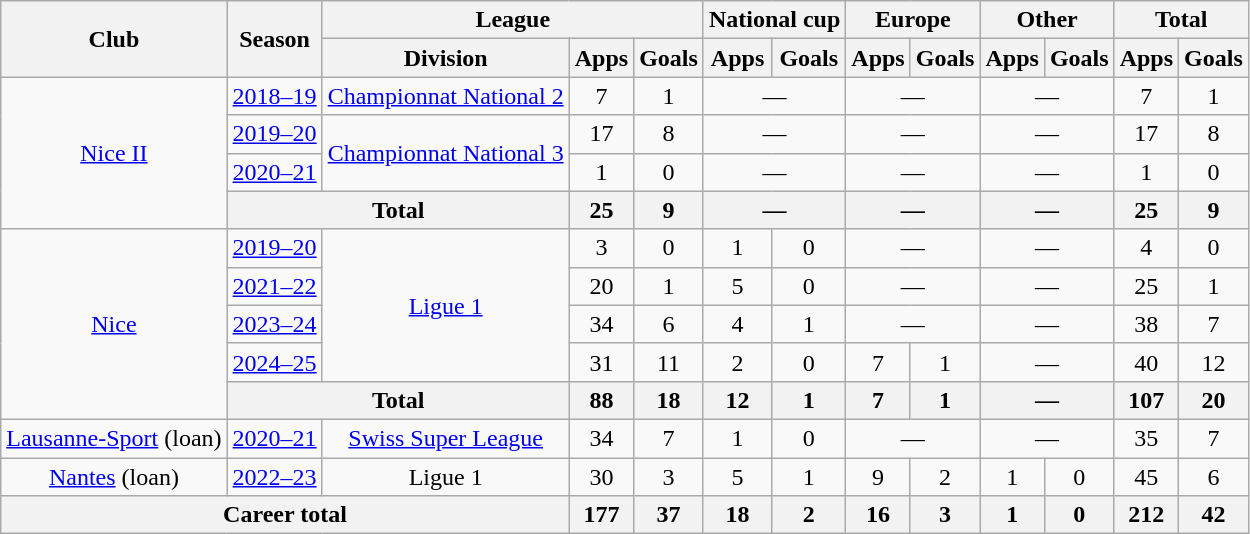<table class="wikitable" style="text-align: center;">
<tr>
<th rowspan="2">Club</th>
<th rowspan="2">Season</th>
<th colspan="3">League</th>
<th colspan="2">National cup</th>
<th colspan="2">Europe</th>
<th colspan="2">Other</th>
<th colspan="2">Total</th>
</tr>
<tr>
<th>Division</th>
<th>Apps</th>
<th>Goals</th>
<th>Apps</th>
<th>Goals</th>
<th>Apps</th>
<th>Goals</th>
<th>Apps</th>
<th>Goals</th>
<th>Apps</th>
<th>Goals</th>
</tr>
<tr>
<td rowspan="4"><a href='#'>Nice II</a></td>
<td><a href='#'>2018–19</a></td>
<td><a href='#'>Championnat National 2</a></td>
<td>7</td>
<td>1</td>
<td colspan="2">—</td>
<td colspan="2">—</td>
<td colspan="2">—</td>
<td>7</td>
<td>1</td>
</tr>
<tr>
<td><a href='#'>2019–20</a></td>
<td rowspan="2"><a href='#'>Championnat National 3</a></td>
<td>17</td>
<td>8</td>
<td colspan="2">—</td>
<td colspan="2">—</td>
<td colspan="2">—</td>
<td>17</td>
<td>8</td>
</tr>
<tr>
<td><a href='#'>2020–21</a></td>
<td>1</td>
<td>0</td>
<td colspan="2">—</td>
<td colspan="2">—</td>
<td colspan="2">—</td>
<td>1</td>
<td>0</td>
</tr>
<tr>
<th colspan="2">Total</th>
<th>25</th>
<th>9</th>
<th colspan="2">—</th>
<th colspan="2">—</th>
<th colspan="2">—</th>
<th>25</th>
<th>9</th>
</tr>
<tr>
<td rowspan="5"><a href='#'>Nice</a></td>
<td><a href='#'>2019–20</a></td>
<td rowspan="4"><a href='#'>Ligue 1</a></td>
<td>3</td>
<td>0</td>
<td>1</td>
<td>0</td>
<td colspan="2">—</td>
<td colspan="2">—</td>
<td>4</td>
<td>0</td>
</tr>
<tr>
<td><a href='#'>2021–22</a></td>
<td>20</td>
<td>1</td>
<td>5</td>
<td>0</td>
<td colspan="2">—</td>
<td colspan="2">—</td>
<td>25</td>
<td>1</td>
</tr>
<tr>
<td><a href='#'>2023–24</a></td>
<td>34</td>
<td>6</td>
<td>4</td>
<td>1</td>
<td colspan="2">—</td>
<td colspan="2">—</td>
<td>38</td>
<td>7</td>
</tr>
<tr>
<td><a href='#'>2024–25</a></td>
<td>31</td>
<td>11</td>
<td>2</td>
<td>0</td>
<td>7</td>
<td>1</td>
<td colspan="2">—</td>
<td>40</td>
<td>12</td>
</tr>
<tr>
<th colspan="2">Total</th>
<th>88</th>
<th>18</th>
<th>12</th>
<th>1</th>
<th>7</th>
<th>1</th>
<th colspan="2">—</th>
<th>107</th>
<th>20</th>
</tr>
<tr>
<td><a href='#'>Lausanne-Sport</a> (loan)</td>
<td><a href='#'>2020–21</a></td>
<td><a href='#'>Swiss Super League</a></td>
<td>34</td>
<td>7</td>
<td>1</td>
<td>0</td>
<td colspan="2">—</td>
<td colspan="2">—</td>
<td>35</td>
<td>7</td>
</tr>
<tr>
<td><a href='#'>Nantes</a> (loan)</td>
<td><a href='#'>2022–23</a></td>
<td>Ligue 1</td>
<td>30</td>
<td>3</td>
<td>5</td>
<td>1</td>
<td>9</td>
<td>2</td>
<td>1</td>
<td>0</td>
<td>45</td>
<td>6</td>
</tr>
<tr>
<th colspan="3">Career total</th>
<th>177</th>
<th>37</th>
<th>18</th>
<th>2</th>
<th>16</th>
<th>3</th>
<th>1</th>
<th>0</th>
<th>212</th>
<th>42</th>
</tr>
</table>
